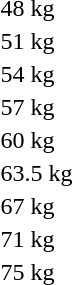<table>
<tr>
<td rowspan=2>48 kg</td>
<td rowspan=2></td>
<td rowspan=2></td>
<td></td>
</tr>
<tr>
<td></td>
</tr>
<tr>
<td rowspan=2>51 kg</td>
<td rowspan=2></td>
<td rowspan=2></td>
<td></td>
</tr>
<tr>
<td></td>
</tr>
<tr>
<td>54 kg</td>
<td></td>
<td></td>
<td></td>
</tr>
<tr>
<td rowspan=2>57 kg</td>
<td rowspan=2></td>
<td rowspan=2></td>
<td></td>
</tr>
<tr>
<td></td>
</tr>
<tr>
<td rowspan=2>60 kg</td>
<td rowspan=2></td>
<td rowspan=2></td>
<td></td>
</tr>
<tr>
<td></td>
</tr>
<tr>
<td rowspan=2>63.5 kg</td>
<td rowspan=2></td>
<td rowspan=2></td>
<td></td>
</tr>
<tr>
<td></td>
</tr>
<tr>
<td rowspan=2>67 kg</td>
<td rowspan=2></td>
<td rowspan=2></td>
<td></td>
</tr>
<tr>
<td></td>
</tr>
<tr>
<td>71 kg</td>
<td></td>
<td></td>
<td></td>
</tr>
<tr>
<td>75 kg</td>
<td></td>
<td></td>
<td></td>
</tr>
</table>
